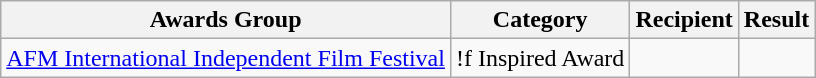<table class="wikitable">
<tr>
<th>Awards Group</th>
<th>Category</th>
<th>Recipient</th>
<th>Result</th>
</tr>
<tr>
<td><a href='#'>AFM International Independent Film Festival</a></td>
<td>!f Inspired Award</td>
<td></td>
<td></td>
</tr>
</table>
